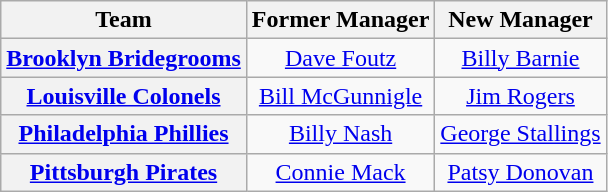<table class="wikitable plainrowheaders" style="text-align:center;">
<tr>
<th scope="col">Team</th>
<th scope="col">Former Manager</th>
<th scope="col">New Manager</th>
</tr>
<tr>
<th scope="row" style="text-align:center;"><a href='#'>Brooklyn Bridegrooms</a></th>
<td><a href='#'>Dave Foutz</a></td>
<td><a href='#'>Billy Barnie</a></td>
</tr>
<tr>
<th scope="row" style="text-align:center;"><a href='#'>Louisville Colonels</a></th>
<td><a href='#'>Bill McGunnigle</a></td>
<td><a href='#'>Jim Rogers</a></td>
</tr>
<tr>
<th scope="row" style="text-align:center;"><a href='#'>Philadelphia Phillies</a></th>
<td><a href='#'>Billy Nash</a></td>
<td><a href='#'>George Stallings</a></td>
</tr>
<tr>
<th scope="row" style="text-align:center;"><a href='#'>Pittsburgh Pirates</a></th>
<td><a href='#'>Connie Mack</a></td>
<td><a href='#'>Patsy Donovan</a></td>
</tr>
</table>
